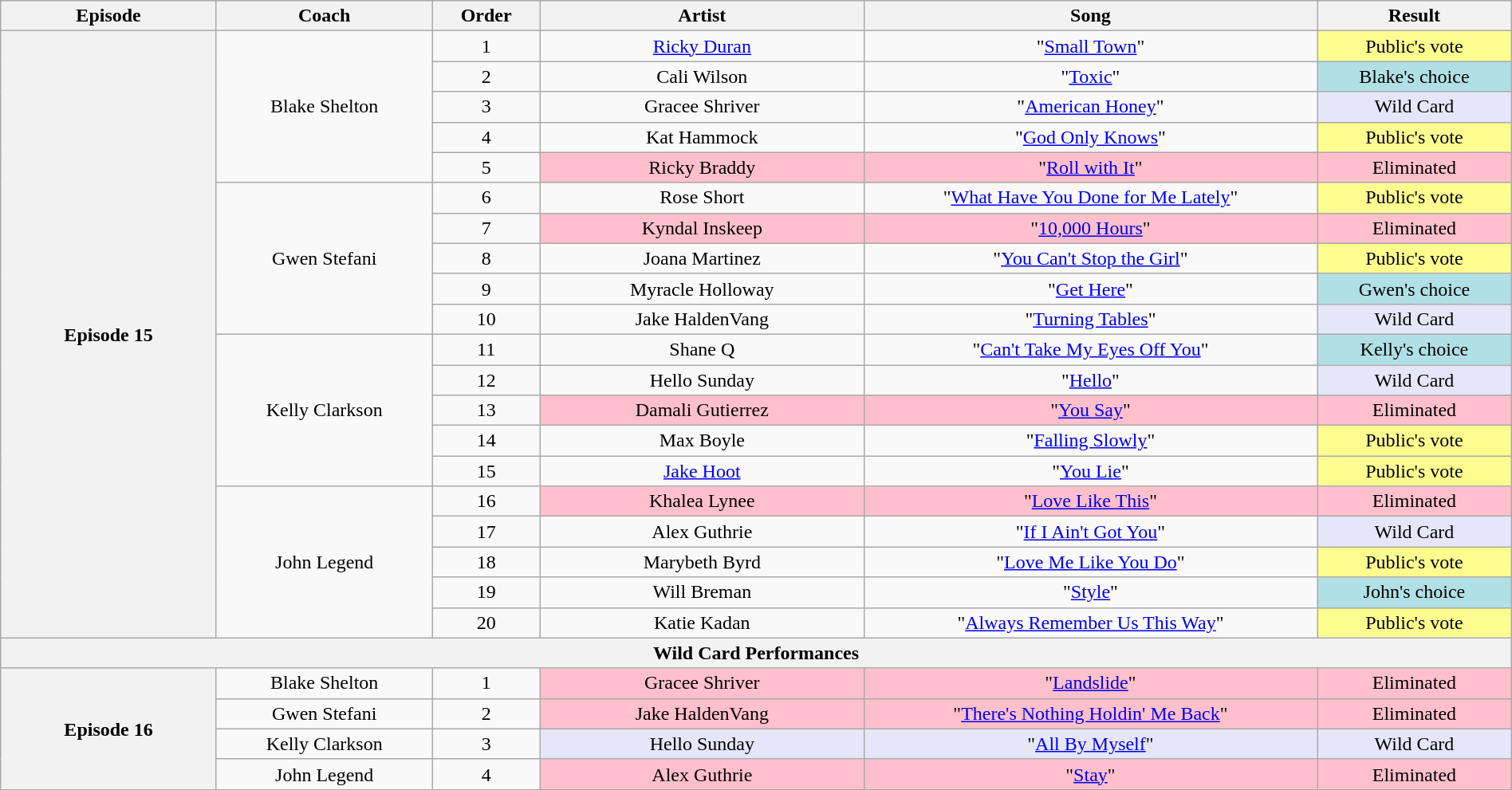<table class="wikitable" style="text-align:center; width:100%;">
<tr>
<th style="width:10%;">Episode</th>
<th style="width:10%;">Coach</th>
<th style="width:05%;">Order</th>
<th style="width:15%;">Artist</th>
<th style="width:21%;">Song</th>
<th style="width:9%;">Result</th>
</tr>
<tr>
<th rowspan="20" scope="row">Episode 15<br><small></small></th>
<td rowspan="5">Blake Shelton</td>
<td>1</td>
<td><a href='#'>Ricky Duran</a></td>
<td>"<a href='#'>Small Town</a>"</td>
<td style="background:#fdfc8f;">Public's vote</td>
</tr>
<tr>
<td>2</td>
<td>Cali Wilson</td>
<td>"<a href='#'>Toxic</a>"</td>
<td style="background:#B0E0E6;">Blake's choice</td>
</tr>
<tr>
<td>3</td>
<td>Gracee Shriver</td>
<td>"<a href='#'>American Honey</a>"</td>
<td style="background:lavender;">Wild Card</td>
</tr>
<tr>
<td>4</td>
<td>Kat Hammock</td>
<td>"<a href='#'>God Only Knows</a>"</td>
<td style="background:#fdfc8f;">Public's vote</td>
</tr>
<tr>
<td>5</td>
<td style="background:pink;">Ricky Braddy</td>
<td style="background:pink;">"<a href='#'>Roll with It</a>"</td>
<td style="background:pink;">Eliminated</td>
</tr>
<tr>
<td rowspan="5">Gwen Stefani</td>
<td>6</td>
<td>Rose Short</td>
<td>"<a href='#'>What Have You Done for Me Lately</a>"</td>
<td style="background:#fdfc8f;">Public's vote</td>
</tr>
<tr>
<td>7</td>
<td style="background:pink;">Kyndal Inskeep</td>
<td style="background:pink;">"<a href='#'>10,000 Hours</a>"</td>
<td style="background:pink;">Eliminated</td>
</tr>
<tr>
<td>8</td>
<td>Joana Martinez</td>
<td>"<a href='#'>You Can't Stop the Girl</a>"</td>
<td style="background:#fdfc8f;">Public's vote</td>
</tr>
<tr>
<td>9</td>
<td>Myracle Holloway</td>
<td>"<a href='#'>Get Here</a>"</td>
<td style="background:#B0E0E6;">Gwen's choice</td>
</tr>
<tr>
<td>10</td>
<td>Jake HaldenVang</td>
<td>"<a href='#'>Turning Tables</a>"</td>
<td style="background:lavender;">Wild Card</td>
</tr>
<tr>
<td rowspan="5">Kelly Clarkson</td>
<td>11</td>
<td>Shane Q</td>
<td>"<a href='#'>Can't Take My Eyes Off You</a>"</td>
<td style="background:#B0E0E6;">Kelly's choice</td>
</tr>
<tr>
<td>12</td>
<td>Hello Sunday</td>
<td>"<a href='#'>Hello</a>"</td>
<td style="background:lavender;">Wild Card</td>
</tr>
<tr>
<td>13</td>
<td style="background:pink;">Damali Gutierrez</td>
<td style="background:pink;">"<a href='#'>You Say</a>"</td>
<td style="background:pink;">Eliminated</td>
</tr>
<tr>
<td>14</td>
<td>Max Boyle</td>
<td>"<a href='#'>Falling Slowly</a>"</td>
<td style="background:#fdfc8f;">Public's vote</td>
</tr>
<tr>
<td>15</td>
<td><a href='#'>Jake Hoot</a></td>
<td>"<a href='#'>You Lie</a>"</td>
<td style="background:#fdfc8f;">Public's vote</td>
</tr>
<tr>
<td rowspan="5">John Legend</td>
<td>16</td>
<td style="background:pink;">Khalea Lynee</td>
<td style="background:pink;">"<a href='#'>Love Like This</a>"</td>
<td style="background:pink;">Eliminated</td>
</tr>
<tr>
<td>17</td>
<td>Alex Guthrie</td>
<td>"<a href='#'>If I Ain't Got You</a>"</td>
<td style="background:lavender;">Wild Card</td>
</tr>
<tr>
<td>18</td>
<td>Marybeth Byrd</td>
<td>"<a href='#'>Love Me Like You Do</a>"</td>
<td style="background:#fdfc8f;">Public's vote</td>
</tr>
<tr>
<td>19</td>
<td>Will Breman</td>
<td>"<a href='#'>Style</a>"</td>
<td style="background:#B0E0E6;">John's choice</td>
</tr>
<tr>
<td>20</td>
<td>Katie Kadan</td>
<td>"<a href='#'>Always Remember Us This Way</a>"</td>
<td style="background:#fdfc8f;">Public's vote</td>
</tr>
<tr>
<th colspan="6">Wild Card Performances</th>
</tr>
<tr>
<th rowspan="4" scope="row">Episode 16<br><small></small></th>
<td rowspan="1">Blake Shelton</td>
<td>1</td>
<td style="background:pink;">Gracee Shriver</td>
<td style="background:pink;">"<a href='#'>Landslide</a>"</td>
<td style="background:pink;">Eliminated</td>
</tr>
<tr>
<td rowspan="1">Gwen Stefani</td>
<td>2</td>
<td style="background:pink;">Jake HaldenVang</td>
<td style="background:pink;">"<a href='#'>There's Nothing Holdin' Me Back</a>"</td>
<td style="background:pink;">Eliminated</td>
</tr>
<tr>
<td rowspan="1">Kelly Clarkson</td>
<td>3</td>
<td style="background:lavender;">Hello Sunday</td>
<td style="background:lavender;">"<a href='#'>All By Myself</a>"</td>
<td style="background:lavender;">Wild Card</td>
</tr>
<tr>
<td rowspan="1">John Legend</td>
<td>4</td>
<td style="background:pink;">Alex Guthrie</td>
<td style="background:pink;">"<a href='#'>Stay</a>"</td>
<td style="background:pink;">Eliminated</td>
</tr>
</table>
